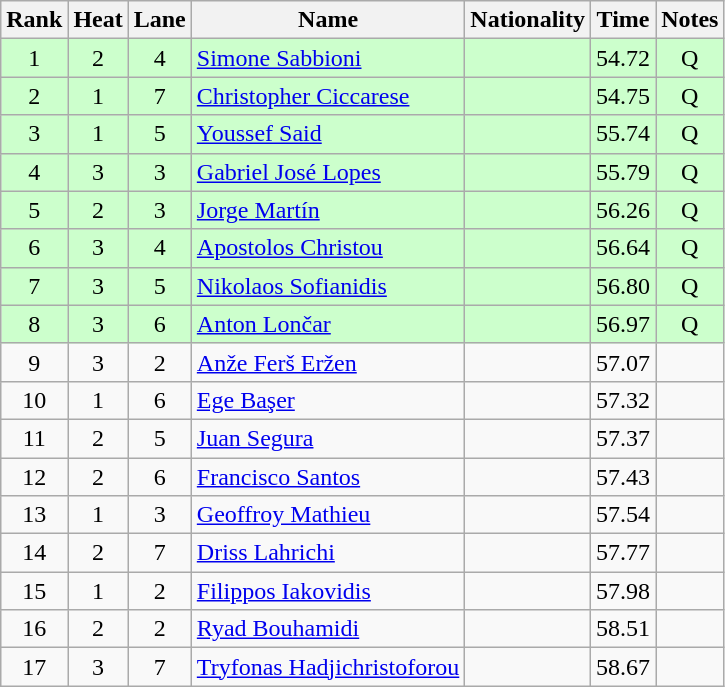<table class="wikitable sortable" style="text-align:center">
<tr>
<th>Rank</th>
<th>Heat</th>
<th>Lane</th>
<th>Name</th>
<th>Nationality</th>
<th>Time</th>
<th>Notes</th>
</tr>
<tr style="background:#cfc;">
<td>1</td>
<td>2</td>
<td>4</td>
<td style="text-align:left;"><a href='#'>Simone Sabbioni</a></td>
<td style="text-align:left;"></td>
<td>54.72</td>
<td>Q</td>
</tr>
<tr style="background:#cfc;">
<td>2</td>
<td>1</td>
<td>7</td>
<td style="text-align:left;"><a href='#'>Christopher Ciccarese</a></td>
<td style="text-align:left;"></td>
<td>54.75</td>
<td>Q</td>
</tr>
<tr style="background:#cfc;">
<td>3</td>
<td>1</td>
<td>5</td>
<td style="text-align:left;"><a href='#'>Youssef Said</a></td>
<td style="text-align:left;"></td>
<td>55.74</td>
<td>Q</td>
</tr>
<tr style="background:#cfc;">
<td>4</td>
<td>3</td>
<td>3</td>
<td style="text-align:left;"><a href='#'>Gabriel José Lopes</a></td>
<td style="text-align:left;"></td>
<td>55.79</td>
<td>Q</td>
</tr>
<tr style="background:#cfc;">
<td>5</td>
<td>2</td>
<td>3</td>
<td style="text-align:left;"><a href='#'>Jorge Martín</a></td>
<td style="text-align:left;"></td>
<td>56.26</td>
<td>Q</td>
</tr>
<tr style="background:#cfc;">
<td>6</td>
<td>3</td>
<td>4</td>
<td style="text-align:left;"><a href='#'>Apostolos Christou</a></td>
<td style="text-align:left;"></td>
<td>56.64</td>
<td>Q</td>
</tr>
<tr style="background:#cfc;">
<td>7</td>
<td>3</td>
<td>5</td>
<td style="text-align:left;"><a href='#'>Nikolaos Sofianidis</a></td>
<td style="text-align:left;"></td>
<td>56.80</td>
<td>Q</td>
</tr>
<tr style="background:#cfc;">
<td>8</td>
<td>3</td>
<td>6</td>
<td style="text-align:left;"><a href='#'>Anton Lončar</a></td>
<td style="text-align:left;"></td>
<td>56.97</td>
<td>Q</td>
</tr>
<tr>
<td>9</td>
<td>3</td>
<td>2</td>
<td style="text-align:left;"><a href='#'>Anže Ferš Eržen</a></td>
<td style="text-align:left;"></td>
<td>57.07</td>
<td></td>
</tr>
<tr>
<td>10</td>
<td>1</td>
<td>6</td>
<td style="text-align:left;"><a href='#'>Ege Başer</a></td>
<td style="text-align:left;"></td>
<td>57.32</td>
<td></td>
</tr>
<tr>
<td>11</td>
<td>2</td>
<td>5</td>
<td style="text-align:left;"><a href='#'>Juan Segura</a></td>
<td style="text-align:left;"></td>
<td>57.37</td>
<td></td>
</tr>
<tr>
<td>12</td>
<td>2</td>
<td>6</td>
<td style="text-align:left;"><a href='#'>Francisco Santos</a></td>
<td style="text-align:left;"></td>
<td>57.43</td>
<td></td>
</tr>
<tr>
<td>13</td>
<td>1</td>
<td>3</td>
<td style="text-align:left;"><a href='#'>Geoffroy Mathieu</a></td>
<td style="text-align:left;"></td>
<td>57.54</td>
<td></td>
</tr>
<tr>
<td>14</td>
<td>2</td>
<td>7</td>
<td style="text-align:left;"><a href='#'>Driss Lahrichi</a></td>
<td style="text-align:left;"></td>
<td>57.77</td>
<td></td>
</tr>
<tr>
<td>15</td>
<td>1</td>
<td>2</td>
<td style="text-align:left;"><a href='#'>Filippos Iakovidis</a></td>
<td style="text-align:left;"></td>
<td>57.98</td>
<td></td>
</tr>
<tr>
<td>16</td>
<td>2</td>
<td>2</td>
<td style="text-align:left;"><a href='#'>Ryad Bouhamidi</a></td>
<td style="text-align:left;"></td>
<td>58.51</td>
<td></td>
</tr>
<tr>
<td>17</td>
<td>3</td>
<td>7</td>
<td style="text-align:left;"><a href='#'>Tryfonas Hadjichristoforou</a></td>
<td style="text-align:left;"></td>
<td>58.67</td>
<td></td>
</tr>
</table>
